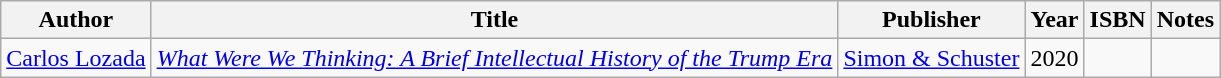<table class="wikitable sortable">
<tr>
<th>Author</th>
<th>Title</th>
<th>Publisher</th>
<th>Year</th>
<th>ISBN</th>
<th>Notes</th>
</tr>
<tr>
<td><a href='#'>Carlos Lozada</a></td>
<td><em><a href='#'>What Were We Thinking: A Brief Intellectual History of the Trump Era</a></em></td>
<td><a href='#'>Simon & Schuster</a></td>
<td>2020</td>
<td></td>
<td></td>
</tr>
</table>
